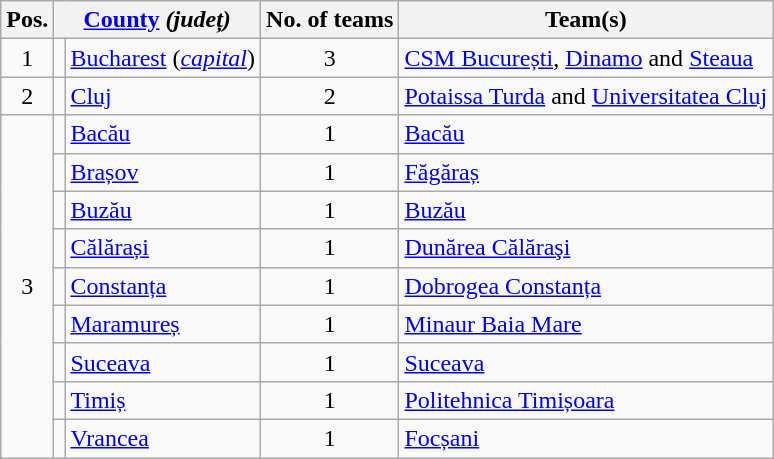<table class="wikitable">
<tr>
<th>Pos.</th>
<th colspan=2><a href='#'>County</a> <em>(județ)</em></th>
<th>No. of teams</th>
<th>Team(s)</th>
</tr>
<tr>
<td align="center">1</td>
<td align=center></td>
<td><a href='#'>Bucharest</a> (<em><a href='#'>capital</a></em>)</td>
<td align="center">3</td>
<td><a href='#'>CSM București</a>, <a href='#'>Dinamo</a> and <a href='#'>Steaua</a></td>
</tr>
<tr>
<td align="center">2</td>
<td align=center></td>
<td><a href='#'>Cluj</a></td>
<td align="center">2</td>
<td><a href='#'>Potaissa Turda</a> and <a href='#'>Universitatea Cluj</a></td>
</tr>
<tr>
<td rowspan="9" align="center">3</td>
<td align=center></td>
<td><a href='#'>Bacău</a></td>
<td align="center">1</td>
<td><a href='#'>Bacău</a></td>
</tr>
<tr>
<td align=center></td>
<td><a href='#'>Brașov</a></td>
<td align="center">1</td>
<td><a href='#'>Făgăraș</a></td>
</tr>
<tr>
<td align=center></td>
<td><a href='#'>Buzău</a></td>
<td align="center">1</td>
<td><a href='#'>Buzău</a></td>
</tr>
<tr>
<td align=center></td>
<td><a href='#'>Călărași</a></td>
<td align="center">1</td>
<td><a href='#'>Dunărea Călăraşi</a></td>
</tr>
<tr>
<td align=center></td>
<td><a href='#'>Constanța</a></td>
<td align="center">1</td>
<td><a href='#'>Dobrogea Constanța</a></td>
</tr>
<tr>
<td align=center></td>
<td><a href='#'>Maramureș</a></td>
<td align="center">1</td>
<td><a href='#'>Minaur Baia Mare</a></td>
</tr>
<tr>
<td align=center></td>
<td><a href='#'>Suceava</a></td>
<td align="center">1</td>
<td><a href='#'>Suceava</a></td>
</tr>
<tr>
<td align=center></td>
<td><a href='#'>Timiș</a></td>
<td align="center">1</td>
<td><a href='#'>Politehnica Timișoara</a></td>
</tr>
<tr>
<td align=center></td>
<td><a href='#'>Vrancea</a></td>
<td align="center">1</td>
<td><a href='#'>Focșani</a></td>
</tr>
</table>
